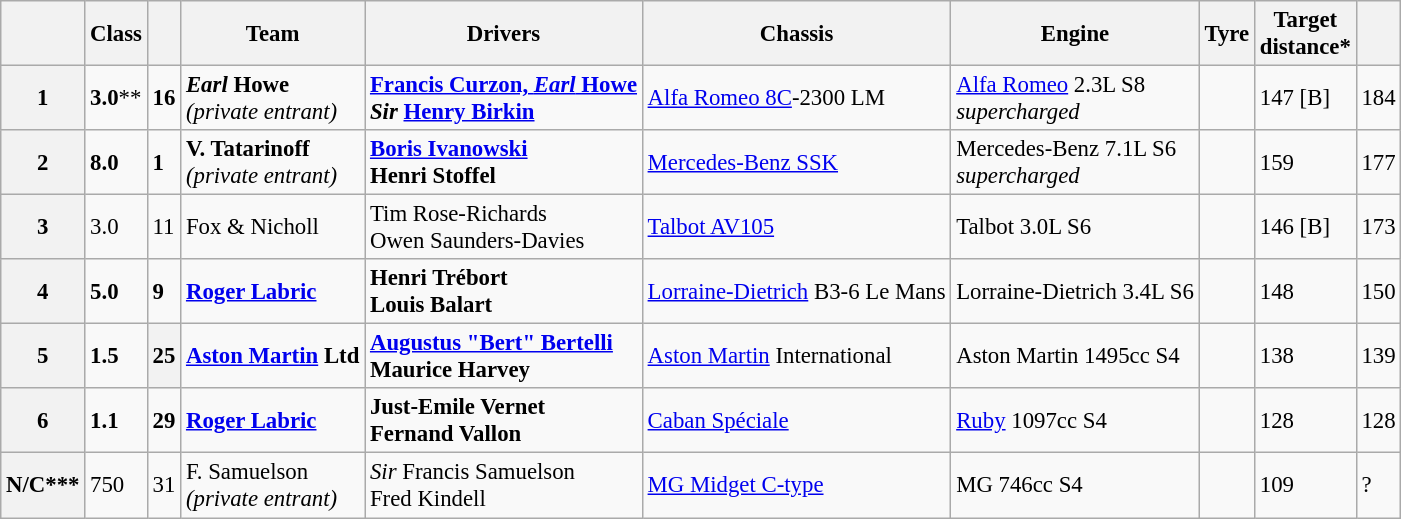<table class="wikitable" style="font-size: 95%;">
<tr>
<th></th>
<th>Class</th>
<th></th>
<th>Team</th>
<th>Drivers</th>
<th>Chassis</th>
<th>Engine</th>
<th>Tyre</th>
<th>Target<br>distance*</th>
<th></th>
</tr>
<tr>
<th><strong>1</strong></th>
<td><strong>3.0</strong>**</td>
<td><strong>16</strong></td>
<td><strong> <em>Earl</em> Howe</strong><br><em>(private entrant)</em></td>
<td><strong> <a href='#'>Francis Curzon, <em>Earl</em> Howe</a><br> <em>Sir</em> <a href='#'>Henry Birkin</a></strong></td>
<td><a href='#'>Alfa Romeo 8C</a>-2300 LM</td>
<td><a href='#'>Alfa Romeo</a> 2.3L S8<br><em>supercharged</em></td>
<td></td>
<td>147 [B]</td>
<td>184</td>
</tr>
<tr>
<th><strong>2</strong></th>
<td><strong>8.0</strong></td>
<td><strong>1</strong></td>
<td><strong> V. Tatarinoff</strong><br><em>(private entrant)</em></td>
<td><strong> <a href='#'>Boris Ivanowski</a><br> Henri Stoffel</strong></td>
<td><a href='#'>Mercedes-Benz SSK</a></td>
<td>Mercedes-Benz 7.1L S6<br> <em>supercharged</em></td>
<td><br></td>
<td>159</td>
<td>177</td>
</tr>
<tr>
<th>3</th>
<td>3.0</td>
<td>11</td>
<td> Fox & Nicholl</td>
<td> Tim Rose-Richards<br> Owen Saunders-Davies</td>
<td><a href='#'>Talbot AV105</a></td>
<td>Talbot 3.0L S6</td>
<td></td>
<td>146 [B]</td>
<td>173</td>
</tr>
<tr>
<th><strong>4</strong></th>
<td><strong>5.0</strong></td>
<td><strong>9</strong></td>
<td><strong> <a href='#'>Roger Labric</a> </strong></td>
<td><strong> Henri Trébort<br> Louis Balart</strong></td>
<td><a href='#'>Lorraine-Dietrich</a> B3-6 Le Mans</td>
<td>Lorraine-Dietrich 3.4L S6</td>
<td></td>
<td>148</td>
<td>150</td>
</tr>
<tr>
<th><strong>5</strong></th>
<td><strong>1.5</strong></td>
<th><strong>25</strong></th>
<td><strong> <a href='#'>Aston Martin</a> Ltd</strong></td>
<td><strong> <a href='#'>Augustus "Bert" Bertelli</a><br> Maurice Harvey</strong></td>
<td><a href='#'>Aston Martin</a> International</td>
<td>Aston Martin 1495cc S4</td>
<td></td>
<td>138</td>
<td>139</td>
</tr>
<tr>
<th>6</th>
<td><strong>1.1</strong></td>
<td><strong>29</strong></td>
<td><strong> <a href='#'>Roger Labric</a> </strong></td>
<td><strong> Just-Emile Vernet<br> Fernand Vallon</strong></td>
<td><a href='#'>Caban Spéciale</a></td>
<td><a href='#'>Ruby</a> 1097cc S4</td>
<td></td>
<td>128</td>
<td>128</td>
</tr>
<tr>
<th>N/C***</th>
<td>750</td>
<td>31</td>
<td> F. Samuelson<br><em>(private entrant)</em></td>
<td> <em>Sir</em> Francis Samuelson<br> Fred Kindell</td>
<td><a href='#'>MG Midget C-type</a></td>
<td>MG 746cc S4</td>
<td></td>
<td>109</td>
<td>?</td>
</tr>
</table>
